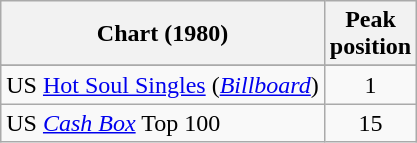<table class="wikitable sortable">
<tr>
<th>Chart (1980)</th>
<th>Peak<br>position</th>
</tr>
<tr>
</tr>
<tr>
</tr>
<tr>
<td scope="row">US <a href='#'>Hot Soul Singles</a> (<em><a href='#'>Billboard</a></em>)</td>
<td align="center">1</td>
</tr>
<tr>
<td>US <a href='#'><em>Cash Box</em></a> Top 100</td>
<td align="center">15</td>
</tr>
</table>
